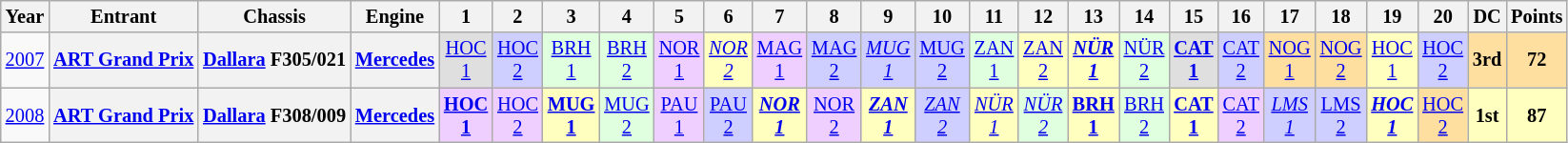<table class="wikitable" style="text-align:center; font-size:85%">
<tr>
<th>Year</th>
<th>Entrant</th>
<th>Chassis</th>
<th>Engine</th>
<th>1</th>
<th>2</th>
<th>3</th>
<th>4</th>
<th>5</th>
<th>6</th>
<th>7</th>
<th>8</th>
<th>9</th>
<th>10</th>
<th>11</th>
<th>12</th>
<th>13</th>
<th>14</th>
<th>15</th>
<th>16</th>
<th>17</th>
<th>18</th>
<th>19</th>
<th>20</th>
<th>DC</th>
<th>Points</th>
</tr>
<tr>
<td><a href='#'>2007</a></td>
<th nowrap><a href='#'>ART Grand Prix</a></th>
<th nowrap><a href='#'>Dallara</a> F305/021</th>
<th nowrap><a href='#'>Mercedes</a></th>
<td style="background:#DFDFDF;"><a href='#'>HOC<br>1</a><br></td>
<td style="background:#CFCFFF;"><a href='#'>HOC<br>2</a><br></td>
<td style="background:#DFFFDF;"><a href='#'>BRH<br>1</a><br></td>
<td style="background:#DFFFDF;"><a href='#'>BRH<br>2</a><br></td>
<td style="background:#EFCFFF;"><a href='#'>NOR<br>1</a><br></td>
<td style="background:#FFFFBF;"><em><a href='#'>NOR<br>2</a></em><br></td>
<td style="background:#EFCFFF;"><a href='#'>MAG<br>1</a><br></td>
<td style="background:#CFCFFF;"><a href='#'>MAG<br>2</a><br></td>
<td style="background:#CFCFFF;"><em><a href='#'>MUG<br>1</a></em><br></td>
<td style="background:#CFCFFF;"><a href='#'>MUG<br>2</a><br></td>
<td style="background:#DFFFDF;"><a href='#'>ZAN<br>1</a><br></td>
<td style="background:#FFFFBF;"><a href='#'>ZAN<br>2</a><br></td>
<td style="background:#FFFFBF;"><strong><em><a href='#'>NÜR<br>1</a></em></strong><br></td>
<td style="background:#DFFFDF;"><a href='#'>NÜR<br>2</a><br></td>
<td style="background:#DFDFDF;"><strong><a href='#'>CAT<br>1</a></strong><br></td>
<td style="background:#CFCFFF;"><a href='#'>CAT<br>2</a><br></td>
<td style="background:#FFDF9F;"><a href='#'>NOG<br>1</a><br></td>
<td style="background:#FFDF9F;"><a href='#'>NOG<br>2</a><br></td>
<td style="background:#FFFFBF;"><a href='#'>HOC<br>1</a><br></td>
<td style="background:#CFCFFF;"><a href='#'>HOC<br>2</a><br></td>
<td style="background:#FFDF9F;"><strong>3rd</strong></td>
<td style="background:#FFDF9F;"><strong>72</strong></td>
</tr>
<tr>
<td><a href='#'>2008</a></td>
<th><a href='#'>ART Grand Prix</a></th>
<th><a href='#'>Dallara</a> F308/009</th>
<th><a href='#'>Mercedes</a></th>
<td style="background:#EFCFFF;"><strong><a href='#'>HOC<br>1</a></strong><br></td>
<td style="background:#EFCFFF;"><a href='#'>HOC<br>2</a><br></td>
<td style="background:#FFFFBF;"><strong><a href='#'>MUG<br>1</a></strong><br></td>
<td style="background:#DFFFDF;"><a href='#'>MUG<br>2</a><br></td>
<td style="background:#EFCFFF;"><a href='#'>PAU<br>1</a><br></td>
<td style="background:#CFCFFF;"><a href='#'>PAU<br>2</a><br></td>
<td style="background:#FFFFBF;"><strong><em><a href='#'>NOR<br>1</a></em></strong><br></td>
<td style="background:#EFCFFF;"><a href='#'>NOR<br>2</a><br></td>
<td style="background:#FFFFBF;"><strong><em><a href='#'>ZAN<br>1</a></em></strong><br></td>
<td style="background:#CFCFFF;"><em><a href='#'>ZAN<br>2</a></em><br></td>
<td style="background:#FFFFBF;"><em><a href='#'>NÜR<br>1</a></em><br></td>
<td style="background:#DFFFDF;"><em><a href='#'>NÜR<br>2</a></em><br></td>
<td style="background:#FFFFBF;"><strong><a href='#'>BRH<br>1</a></strong><br></td>
<td style="background:#DFFFDF;"><a href='#'>BRH<br>2</a><br></td>
<td style="background:#FFFFBF;"><strong><a href='#'>CAT<br>1</a></strong><br></td>
<td style="background:#EFCFFF;"><a href='#'>CAT<br>2</a><br></td>
<td style="background:#CFCFFF;"><em><a href='#'>LMS<br>1</a></em><br></td>
<td style="background:#CFCFFF;"><a href='#'>LMS<br>2</a><br></td>
<td style="background:#FFFFBF;"><strong><em><a href='#'>HOC<br>1</a></em></strong><br></td>
<td style="background:#FFDF9F;"><a href='#'>HOC<br>2</a><br></td>
<td style="background:#FFFFBF;"><strong>1st</strong></td>
<td style="background:#FFFFBF;"><strong>87</strong></td>
</tr>
</table>
